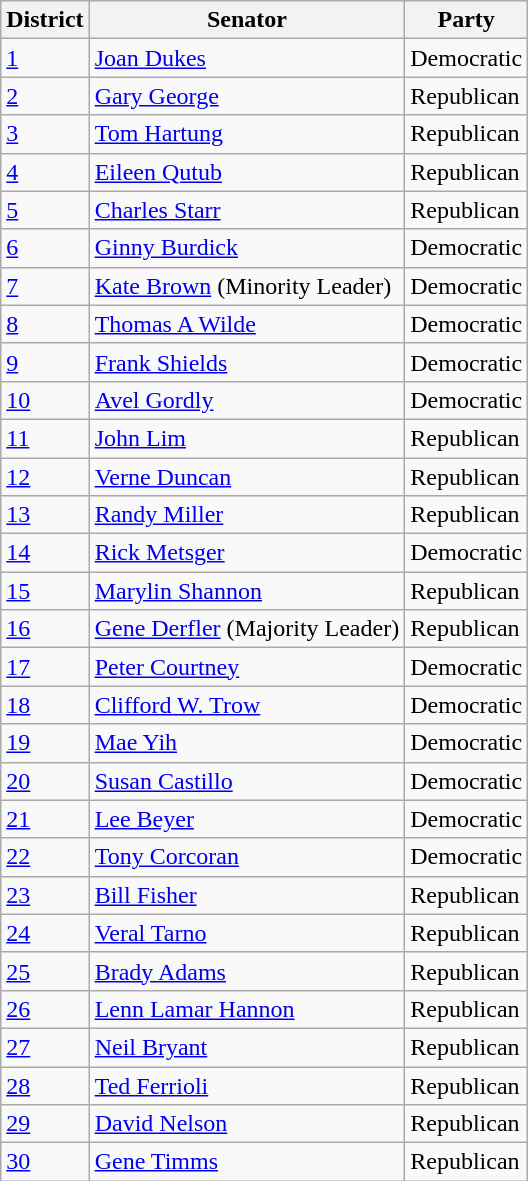<table class="wikitable">
<tr>
<th>District</th>
<th>Senator</th>
<th>Party</th>
</tr>
<tr>
<td><a href='#'>1</a></td>
<td><a href='#'>Joan Dukes</a></td>
<td>Democratic</td>
</tr>
<tr>
<td><a href='#'>2</a></td>
<td><a href='#'>Gary George</a></td>
<td>Republican</td>
</tr>
<tr>
<td><a href='#'>3</a></td>
<td><a href='#'>Tom Hartung</a></td>
<td>Republican</td>
</tr>
<tr>
<td><a href='#'>4</a></td>
<td><a href='#'>Eileen Qutub</a></td>
<td>Republican</td>
</tr>
<tr>
<td><a href='#'>5</a></td>
<td><a href='#'>Charles Starr</a></td>
<td>Republican</td>
</tr>
<tr>
<td><a href='#'>6</a></td>
<td><a href='#'>Ginny Burdick</a></td>
<td>Democratic</td>
</tr>
<tr>
<td><a href='#'>7</a></td>
<td><a href='#'>Kate Brown</a> (Minority Leader)</td>
<td>Democratic</td>
</tr>
<tr>
<td><a href='#'>8</a></td>
<td><a href='#'>Thomas A Wilde</a></td>
<td>Democratic</td>
</tr>
<tr>
<td><a href='#'>9</a></td>
<td><a href='#'>Frank Shields</a></td>
<td>Democratic</td>
</tr>
<tr>
<td><a href='#'>10</a></td>
<td><a href='#'>Avel Gordly</a></td>
<td>Democratic</td>
</tr>
<tr>
<td><a href='#'>11</a></td>
<td><a href='#'>John Lim</a></td>
<td>Republican</td>
</tr>
<tr>
<td><a href='#'>12</a></td>
<td><a href='#'>Verne Duncan</a></td>
<td>Republican</td>
</tr>
<tr>
<td><a href='#'>13</a></td>
<td><a href='#'>Randy Miller</a></td>
<td>Republican</td>
</tr>
<tr>
<td><a href='#'>14</a></td>
<td><a href='#'>Rick Metsger</a></td>
<td>Democratic</td>
</tr>
<tr>
<td><a href='#'>15</a></td>
<td><a href='#'>Marylin Shannon</a></td>
<td>Republican</td>
</tr>
<tr>
<td><a href='#'>16</a></td>
<td><a href='#'>Gene Derfler</a> (Majority Leader)</td>
<td>Republican</td>
</tr>
<tr>
<td><a href='#'>17</a></td>
<td><a href='#'>Peter Courtney</a></td>
<td>Democratic</td>
</tr>
<tr>
<td><a href='#'>18</a></td>
<td><a href='#'>Clifford W. Trow</a></td>
<td>Democratic</td>
</tr>
<tr>
<td><a href='#'>19</a></td>
<td><a href='#'>Mae Yih</a></td>
<td>Democratic</td>
</tr>
<tr>
<td><a href='#'>20</a></td>
<td><a href='#'>Susan Castillo</a></td>
<td>Democratic</td>
</tr>
<tr>
<td><a href='#'>21</a></td>
<td><a href='#'>Lee Beyer</a></td>
<td>Democratic</td>
</tr>
<tr>
<td><a href='#'>22</a></td>
<td><a href='#'>Tony Corcoran</a></td>
<td>Democratic</td>
</tr>
<tr>
<td><a href='#'>23</a></td>
<td><a href='#'>Bill Fisher</a></td>
<td>Republican</td>
</tr>
<tr>
<td><a href='#'>24</a></td>
<td><a href='#'>Veral Tarno</a></td>
<td>Republican</td>
</tr>
<tr>
<td><a href='#'>25</a></td>
<td><a href='#'>Brady Adams</a></td>
<td>Republican</td>
</tr>
<tr>
<td><a href='#'>26</a></td>
<td><a href='#'>Lenn Lamar Hannon</a></td>
<td>Republican</td>
</tr>
<tr>
<td><a href='#'>27</a></td>
<td><a href='#'>Neil Bryant</a></td>
<td>Republican</td>
</tr>
<tr>
<td><a href='#'>28</a></td>
<td><a href='#'>Ted Ferrioli</a></td>
<td>Republican</td>
</tr>
<tr>
<td><a href='#'>29</a></td>
<td><a href='#'>David Nelson</a></td>
<td>Republican</td>
</tr>
<tr>
<td><a href='#'>30</a></td>
<td><a href='#'>Gene Timms</a></td>
<td>Republican</td>
</tr>
</table>
